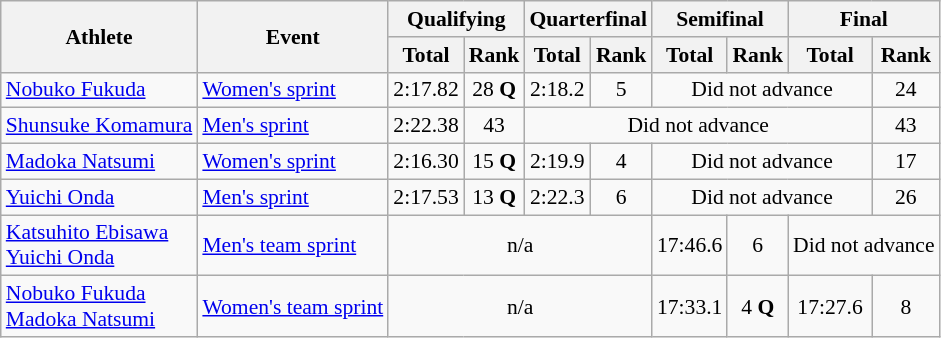<table class="wikitable" style="font-size:90%">
<tr>
<th rowspan="2">Athlete</th>
<th rowspan="2">Event</th>
<th colspan="2">Qualifying</th>
<th colspan="2">Quarterfinal</th>
<th colspan="2">Semifinal</th>
<th colspan="2">Final</th>
</tr>
<tr>
<th>Total</th>
<th>Rank</th>
<th>Total</th>
<th>Rank</th>
<th>Total</th>
<th>Rank</th>
<th>Total</th>
<th>Rank</th>
</tr>
<tr>
<td><a href='#'>Nobuko Fukuda</a></td>
<td><a href='#'>Women's sprint</a></td>
<td align="center">2:17.82</td>
<td align="center">28 <strong>Q</strong></td>
<td align="center">2:18.2</td>
<td align="center">5</td>
<td colspan=3 align="center">Did not advance</td>
<td align="center">24</td>
</tr>
<tr>
<td><a href='#'>Shunsuke Komamura</a></td>
<td><a href='#'>Men's sprint</a></td>
<td align="center">2:22.38</td>
<td align="center">43</td>
<td colspan=5 align="center">Did not advance</td>
<td align="center">43</td>
</tr>
<tr>
<td><a href='#'>Madoka Natsumi</a></td>
<td><a href='#'>Women's sprint</a></td>
<td align="center">2:16.30</td>
<td align="center">15 <strong>Q</strong></td>
<td align="center">2:19.9</td>
<td align="center">4</td>
<td colspan=3 align="center">Did not advance</td>
<td align="center">17</td>
</tr>
<tr>
<td><a href='#'>Yuichi Onda</a></td>
<td><a href='#'>Men's sprint</a></td>
<td align="center">2:17.53</td>
<td align="center">13 <strong>Q</strong></td>
<td align="center">2:22.3</td>
<td align="center">6</td>
<td colspan=3 align="center">Did not advance</td>
<td align="center">26</td>
</tr>
<tr>
<td><a href='#'>Katsuhito Ebisawa</a><br><a href='#'>Yuichi Onda</a></td>
<td><a href='#'>Men's team sprint</a></td>
<td colspan=4 align="center">n/a</td>
<td align="center">17:46.6</td>
<td align="center">6</td>
<td colspan=2 align="center">Did not advance</td>
</tr>
<tr>
<td><a href='#'>Nobuko Fukuda</a><br><a href='#'>Madoka Natsumi</a></td>
<td><a href='#'>Women's team sprint</a></td>
<td colspan=4 align="center">n/a</td>
<td align="center">17:33.1</td>
<td align="center">4 <strong>Q</strong></td>
<td align="center">17:27.6</td>
<td align="center">8</td>
</tr>
</table>
